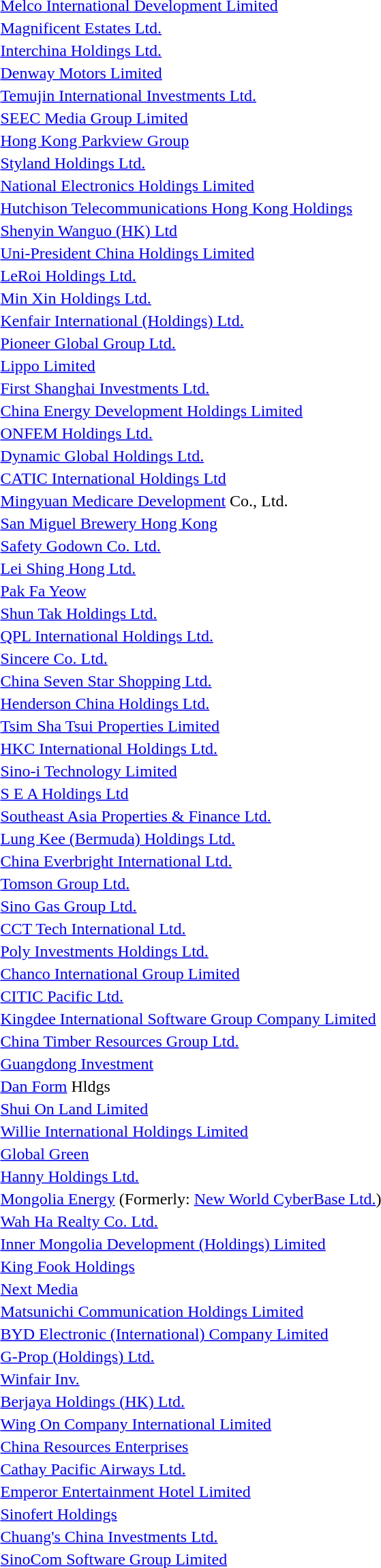<table>
<tr>
<td> <a href='#'>Melco International Development Limited</a></td>
</tr>
<tr>
<td> <a href='#'>Magnificent Estates Ltd.</a></td>
</tr>
<tr>
<td> <a href='#'>Interchina Holdings Ltd.</a></td>
</tr>
<tr>
<td> <a href='#'>Denway Motors Limited</a></td>
</tr>
<tr>
<td> <a href='#'>Temujin International Investments Ltd.</a></td>
</tr>
<tr>
<td> <a href='#'>SEEC Media Group Limited</a></td>
</tr>
<tr>
<td> <a href='#'>Hong Kong Parkview Group</a></td>
</tr>
<tr>
<td> <a href='#'>Styland Holdings Ltd.</a></td>
</tr>
<tr>
<td> <a href='#'>National Electronics Holdings Limited</a></td>
</tr>
<tr>
<td> <a href='#'>Hutchison Telecommunications Hong Kong Holdings</a></td>
</tr>
<tr>
<td> <a href='#'>Shenyin Wanguo (HK) Ltd</a></td>
</tr>
<tr>
<td> <a href='#'>Uni-President China Holdings Limited</a></td>
</tr>
<tr>
<td> <a href='#'>LeRoi Holdings Ltd.</a></td>
</tr>
<tr>
<td> <a href='#'>Min Xin Holdings Ltd.</a></td>
</tr>
<tr>
<td> <a href='#'>Kenfair International (Holdings) Ltd.</a></td>
</tr>
<tr>
<td> <a href='#'>Pioneer Global Group Ltd.</a></td>
</tr>
<tr>
<td> <a href='#'>Lippo Limited</a></td>
</tr>
<tr>
<td> <a href='#'>First Shanghai Investments Ltd.</a></td>
</tr>
<tr>
<td> <a href='#'>China Energy Development Holdings Limited</a></td>
</tr>
<tr>
<td> <a href='#'>ONFEM Holdings Ltd.</a></td>
</tr>
<tr>
<td> <a href='#'>Dynamic Global Holdings Ltd.</a></td>
</tr>
<tr>
<td> <a href='#'>CATIC International Holdings Ltd</a></td>
</tr>
<tr>
<td> <a href='#'>Mingyuan Medicare Development</a> Co., Ltd.</td>
</tr>
<tr>
<td> <a href='#'>San Miguel Brewery Hong Kong</a></td>
</tr>
<tr>
<td> <a href='#'>Safety Godown Co. Ltd.</a></td>
</tr>
<tr>
<td> <a href='#'>Lei Shing Hong Ltd.</a></td>
</tr>
<tr>
<td> <a href='#'>Pak Fa Yeow</a></td>
</tr>
<tr>
<td> <a href='#'>Shun Tak Holdings Ltd.</a></td>
</tr>
<tr>
<td> <a href='#'>QPL International Holdings Ltd.</a></td>
</tr>
<tr>
<td> <a href='#'>Sincere Co. Ltd.</a></td>
</tr>
<tr>
<td> <a href='#'>China Seven Star Shopping Ltd.</a></td>
</tr>
<tr>
<td> <a href='#'>Henderson China Holdings Ltd.</a></td>
</tr>
<tr>
<td> <a href='#'>Tsim Sha Tsui Properties Limited</a></td>
</tr>
<tr>
<td> <a href='#'>HKC International Holdings Ltd.</a></td>
</tr>
<tr>
<td> <a href='#'>Sino-i Technology Limited</a></td>
</tr>
<tr>
<td> <a href='#'>S E A Holdings Ltd</a></td>
</tr>
<tr>
<td> <a href='#'>Southeast Asia Properties & Finance Ltd.</a></td>
</tr>
<tr>
<td> <a href='#'>Lung Kee (Bermuda) Holdings Ltd.</a></td>
</tr>
<tr>
<td> <a href='#'>China Everbright International Ltd.</a></td>
</tr>
<tr>
<td> <a href='#'>Tomson Group Ltd.</a></td>
</tr>
<tr>
<td> <a href='#'>Sino Gas Group Ltd.</a></td>
</tr>
<tr>
<td> <a href='#'>CCT Tech International Ltd.</a></td>
</tr>
<tr>
<td> <a href='#'>Poly Investments Holdings Ltd.</a></td>
</tr>
<tr>
<td> <a href='#'>Chanco International Group Limited</a></td>
</tr>
<tr>
<td> <a href='#'>CITIC Pacific Ltd.</a></td>
</tr>
<tr>
<td> <a href='#'>Kingdee International Software Group Company Limited</a></td>
</tr>
<tr>
<td> <a href='#'>China Timber Resources Group Ltd.</a></td>
</tr>
<tr>
<td> <a href='#'>Guangdong Investment</a></td>
</tr>
<tr>
<td> <a href='#'>Dan Form</a> Hldgs</td>
</tr>
<tr>
<td> <a href='#'>Shui On Land Limited</a></td>
</tr>
<tr>
<td> <a href='#'>Willie International Holdings Limited</a></td>
</tr>
<tr>
<td> <a href='#'>Global Green</a></td>
</tr>
<tr>
<td> <a href='#'>Hanny Holdings Ltd.</a></td>
</tr>
<tr>
<td> <a href='#'>Mongolia Energy</a> (Formerly: <a href='#'>New World CyberBase Ltd.</a>)</td>
</tr>
<tr>
<td> <a href='#'>Wah Ha Realty Co. Ltd.</a></td>
</tr>
<tr>
<td> <a href='#'>Inner Mongolia Development (Holdings) Limited</a></td>
</tr>
<tr>
<td> <a href='#'>King Fook Holdings</a></td>
</tr>
<tr>
<td> <a href='#'>Next Media</a></td>
</tr>
<tr>
<td> <a href='#'>Matsunichi Communication Holdings Limited</a></td>
</tr>
<tr>
<td> <a href='#'>BYD Electronic (International) Company Limited</a></td>
</tr>
<tr>
<td> <a href='#'>G-Prop (Holdings) Ltd.</a></td>
</tr>
<tr>
<td> <a href='#'>Winfair Inv.</a></td>
</tr>
<tr>
<td> <a href='#'>Berjaya Holdings (HK) Ltd.</a></td>
</tr>
<tr>
<td> <a href='#'>Wing On Company International Limited</a></td>
</tr>
<tr>
<td> <a href='#'>China Resources Enterprises</a></td>
</tr>
<tr>
<td> <a href='#'>Cathay Pacific Airways Ltd.</a></td>
</tr>
<tr>
<td> <a href='#'>Emperor Entertainment Hotel Limited</a></td>
</tr>
<tr>
<td> <a href='#'>Sinofert Holdings</a></td>
</tr>
<tr>
<td> <a href='#'>Chuang's China Investments Ltd.</a></td>
</tr>
<tr>
<td> <a href='#'>SinoCom Software Group Limited</a></td>
</tr>
</table>
